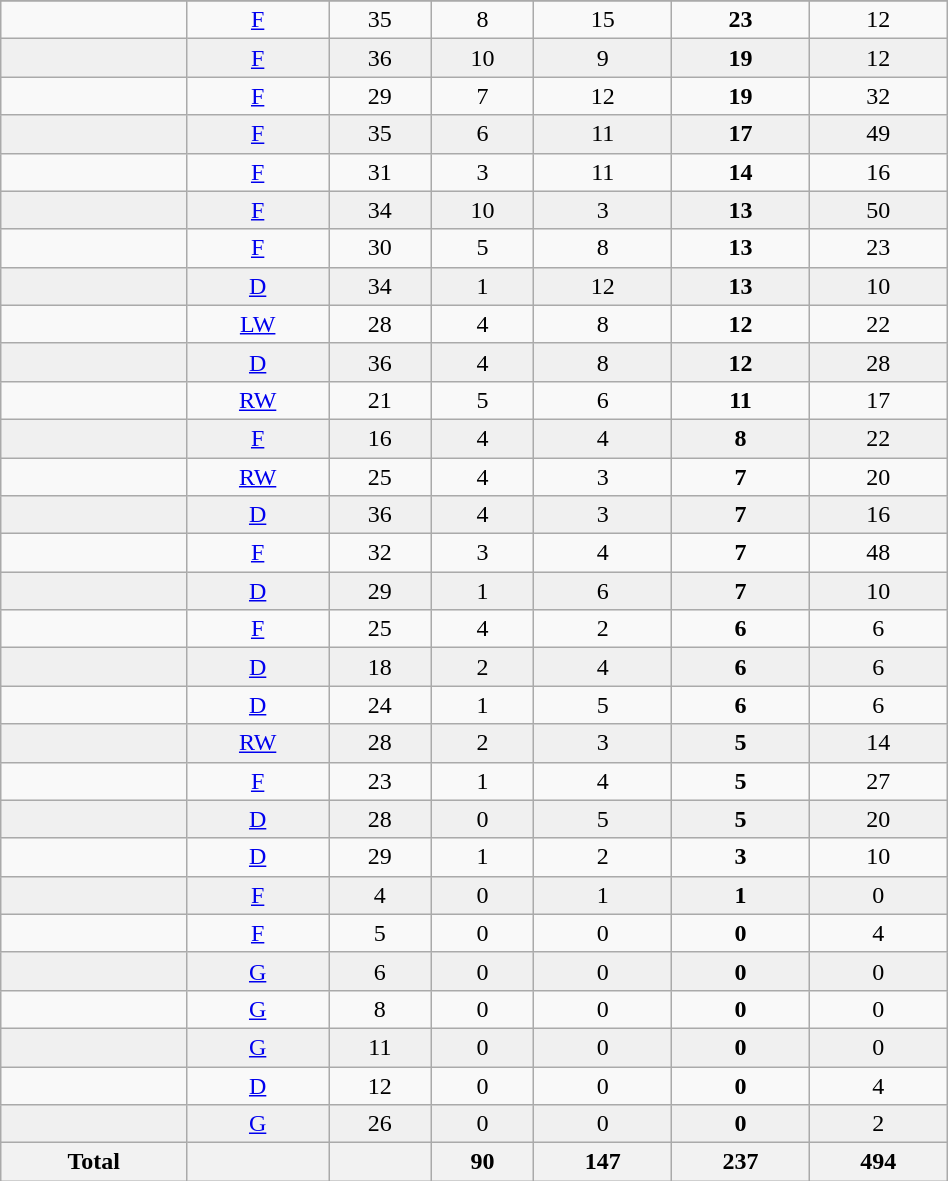<table class="wikitable sortable" width ="50%">
<tr align="center">
</tr>
<tr align="center" bgcolor="">
<td></td>
<td><a href='#'>F</a></td>
<td>35</td>
<td>8</td>
<td>15</td>
<td><strong>23</strong></td>
<td>12</td>
</tr>
<tr align="center" bgcolor="f0f0f0">
<td></td>
<td><a href='#'>F</a></td>
<td>36</td>
<td>10</td>
<td>9</td>
<td><strong>19</strong></td>
<td>12</td>
</tr>
<tr align="center" bgcolor="">
<td></td>
<td><a href='#'>F</a></td>
<td>29</td>
<td>7</td>
<td>12</td>
<td><strong>19</strong></td>
<td>32</td>
</tr>
<tr align="center" bgcolor="f0f0f0">
<td></td>
<td><a href='#'>F</a></td>
<td>35</td>
<td>6</td>
<td>11</td>
<td><strong>17</strong></td>
<td>49</td>
</tr>
<tr align="center" bgcolor="">
<td></td>
<td><a href='#'>F</a></td>
<td>31</td>
<td>3</td>
<td>11</td>
<td><strong>14</strong></td>
<td>16</td>
</tr>
<tr align="center" bgcolor="f0f0f0">
<td></td>
<td><a href='#'>F</a></td>
<td>34</td>
<td>10</td>
<td>3</td>
<td><strong>13</strong></td>
<td>50</td>
</tr>
<tr align="center" bgcolor="">
<td></td>
<td><a href='#'>F</a></td>
<td>30</td>
<td>5</td>
<td>8</td>
<td><strong>13</strong></td>
<td>23</td>
</tr>
<tr align="center" bgcolor="f0f0f0">
<td></td>
<td><a href='#'>D</a></td>
<td>34</td>
<td>1</td>
<td>12</td>
<td><strong>13</strong></td>
<td>10</td>
</tr>
<tr align="center" bgcolor="">
<td></td>
<td><a href='#'>LW</a></td>
<td>28</td>
<td>4</td>
<td>8</td>
<td><strong>12</strong></td>
<td>22</td>
</tr>
<tr align="center" bgcolor="f0f0f0">
<td></td>
<td><a href='#'>D</a></td>
<td>36</td>
<td>4</td>
<td>8</td>
<td><strong>12</strong></td>
<td>28</td>
</tr>
<tr align="center" bgcolor="">
<td></td>
<td><a href='#'>RW</a></td>
<td>21</td>
<td>5</td>
<td>6</td>
<td><strong>11</strong></td>
<td>17</td>
</tr>
<tr align="center" bgcolor="f0f0f0">
<td></td>
<td><a href='#'>F</a></td>
<td>16</td>
<td>4</td>
<td>4</td>
<td><strong>8</strong></td>
<td>22</td>
</tr>
<tr align="center" bgcolor="">
<td></td>
<td><a href='#'>RW</a></td>
<td>25</td>
<td>4</td>
<td>3</td>
<td><strong>7</strong></td>
<td>20</td>
</tr>
<tr align="center" bgcolor="f0f0f0">
<td></td>
<td><a href='#'>D</a></td>
<td>36</td>
<td>4</td>
<td>3</td>
<td><strong>7</strong></td>
<td>16</td>
</tr>
<tr align="center" bgcolor="">
<td></td>
<td><a href='#'>F</a></td>
<td>32</td>
<td>3</td>
<td>4</td>
<td><strong>7</strong></td>
<td>48</td>
</tr>
<tr align="center" bgcolor="f0f0f0">
<td></td>
<td><a href='#'>D</a></td>
<td>29</td>
<td>1</td>
<td>6</td>
<td><strong>7</strong></td>
<td>10</td>
</tr>
<tr align="center" bgcolor="">
<td></td>
<td><a href='#'>F</a></td>
<td>25</td>
<td>4</td>
<td>2</td>
<td><strong>6</strong></td>
<td>6</td>
</tr>
<tr align="center" bgcolor="f0f0f0">
<td></td>
<td><a href='#'>D</a></td>
<td>18</td>
<td>2</td>
<td>4</td>
<td><strong>6</strong></td>
<td>6</td>
</tr>
<tr align="center" bgcolor="">
<td></td>
<td><a href='#'>D</a></td>
<td>24</td>
<td>1</td>
<td>5</td>
<td><strong>6</strong></td>
<td>6</td>
</tr>
<tr align="center" bgcolor="f0f0f0">
<td></td>
<td><a href='#'>RW</a></td>
<td>28</td>
<td>2</td>
<td>3</td>
<td><strong>5</strong></td>
<td>14</td>
</tr>
<tr align="center" bgcolor="">
<td></td>
<td><a href='#'>F</a></td>
<td>23</td>
<td>1</td>
<td>4</td>
<td><strong>5</strong></td>
<td>27</td>
</tr>
<tr align="center" bgcolor="f0f0f0">
<td></td>
<td><a href='#'>D</a></td>
<td>28</td>
<td>0</td>
<td>5</td>
<td><strong>5</strong></td>
<td>20</td>
</tr>
<tr align="center" bgcolor="">
<td></td>
<td><a href='#'>D</a></td>
<td>29</td>
<td>1</td>
<td>2</td>
<td><strong>3</strong></td>
<td>10</td>
</tr>
<tr align="center" bgcolor="f0f0f0">
<td></td>
<td><a href='#'>F</a></td>
<td>4</td>
<td>0</td>
<td>1</td>
<td><strong>1</strong></td>
<td>0</td>
</tr>
<tr align="center" bgcolor="">
<td></td>
<td><a href='#'>F</a></td>
<td>5</td>
<td>0</td>
<td>0</td>
<td><strong>0</strong></td>
<td>4</td>
</tr>
<tr align="center" bgcolor="f0f0f0">
<td></td>
<td><a href='#'>G</a></td>
<td>6</td>
<td>0</td>
<td>0</td>
<td><strong>0</strong></td>
<td>0</td>
</tr>
<tr align="center" bgcolor="">
<td></td>
<td><a href='#'>G</a></td>
<td>8</td>
<td>0</td>
<td>0</td>
<td><strong>0</strong></td>
<td>0</td>
</tr>
<tr align="center" bgcolor="f0f0f0">
<td></td>
<td><a href='#'>G</a></td>
<td>11</td>
<td>0</td>
<td>0</td>
<td><strong>0</strong></td>
<td>0</td>
</tr>
<tr align="center" bgcolor="">
<td></td>
<td><a href='#'>D</a></td>
<td>12</td>
<td>0</td>
<td>0</td>
<td><strong>0</strong></td>
<td>4</td>
</tr>
<tr align="center" bgcolor="f0f0f0">
<td></td>
<td><a href='#'>G</a></td>
<td>26</td>
<td>0</td>
<td>0</td>
<td><strong>0</strong></td>
<td>2</td>
</tr>
<tr>
<th>Total</th>
<th></th>
<th></th>
<th>90</th>
<th>147</th>
<th>237</th>
<th>494</th>
</tr>
</table>
